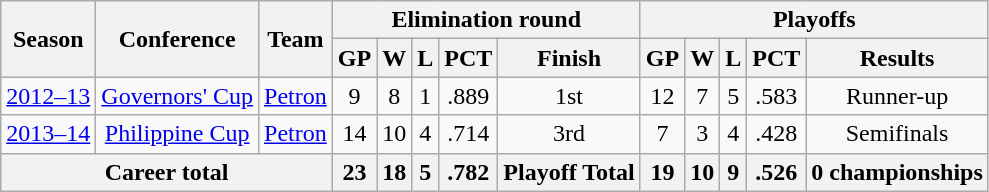<table class="wikitable" style="text-align:center">
<tr>
<th rowspan="2">Season</th>
<th rowspan="2">Conference</th>
<th rowspan="2">Team</th>
<th colspan="5">Elimination round</th>
<th colspan="5">Playoffs</th>
</tr>
<tr>
<th>GP</th>
<th>W</th>
<th>L</th>
<th>PCT</th>
<th>Finish</th>
<th>GP</th>
<th>W</th>
<th>L</th>
<th>PCT</th>
<th>Results</th>
</tr>
<tr>
<td><a href='#'>2012–13</a></td>
<td><a href='#'>Governors' Cup</a></td>
<td><a href='#'>Petron</a></td>
<td>9</td>
<td>8</td>
<td>1</td>
<td>.889</td>
<td>1st</td>
<td>12</td>
<td>7</td>
<td>5</td>
<td>.583</td>
<td>Runner-up</td>
</tr>
<tr>
<td><a href='#'>2013–14</a></td>
<td><a href='#'>Philippine Cup</a></td>
<td><a href='#'>Petron</a></td>
<td>14</td>
<td>10</td>
<td>4</td>
<td>.714</td>
<td>3rd</td>
<td>7</td>
<td>3</td>
<td>4</td>
<td>.428</td>
<td>Semifinals</td>
</tr>
<tr>
<th colspan="3"><strong>Career total</strong></th>
<th><strong>23</strong></th>
<th><strong>18</strong></th>
<th><strong>5</strong></th>
<th><strong>.782</strong></th>
<th>Playoff Total</th>
<th><strong>19</strong></th>
<th><strong>10</strong></th>
<th><strong>9</strong></th>
<th><strong>.526</strong></th>
<th>0 championships</th>
</tr>
</table>
